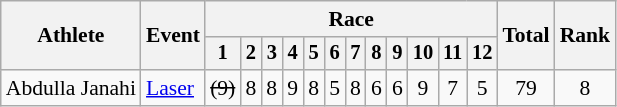<table class=wikitable style=font-size:90%;text-align:center>
<tr>
<th rowspan="2">Athlete</th>
<th rowspan="2">Event</th>
<th colspan=12>Race</th>
<th rowspan=2>Total</th>
<th rowspan=2>Rank</th>
</tr>
<tr style="font-size:95%">
<th>1</th>
<th>2</th>
<th>3</th>
<th>4</th>
<th>5</th>
<th>6</th>
<th>7</th>
<th>8</th>
<th>9</th>
<th>10</th>
<th>11</th>
<th>12</th>
</tr>
<tr>
<td align=left>Abdulla Janahi</td>
<td align=left><a href='#'>Laser</a></td>
<td><s>(9)</s></td>
<td>8</td>
<td>8</td>
<td>9</td>
<td>8</td>
<td>5</td>
<td>8</td>
<td>6</td>
<td>6</td>
<td>9</td>
<td>7</td>
<td>5</td>
<td>79</td>
<td>8</td>
</tr>
</table>
